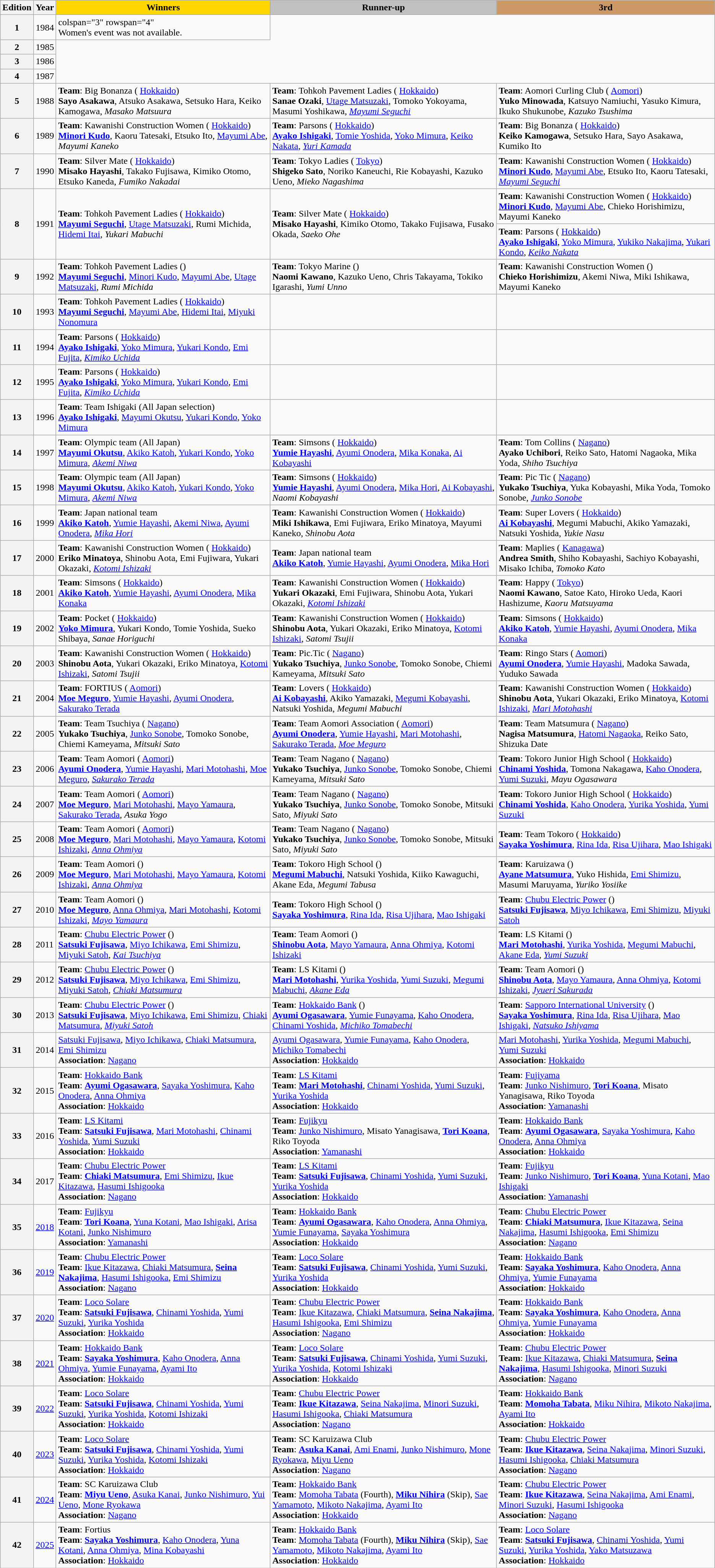<table class="wikitable">
<tr>
<th>Edition</th>
<th>Year</th>
<th style="background:gold;">Winners</th>
<th style="background:silver;">Runner-up</th>
<th style="background:#c96;">3rd</th>
</tr>
<tr>
<th>1</th>
<td>1984</td>
<td>colspan="3" rowspan="4"  <br>Women's event was not available.</td>
</tr>
<tr>
<th>2</th>
<td>1985</td>
</tr>
<tr>
<th>3</th>
<td>1986</td>
</tr>
<tr>
<th>4</th>
<td>1987</td>
</tr>
<tr>
<th>5</th>
<td>1988</td>
<td><strong>Team</strong>: Big Bonanza ( <a href='#'>Hokkaido</a>)<br><strong>Sayo Asakawa</strong>, Atsuko Asakawa, Setsuko Hara, Keiko Kamogawa, <em>Masako Matsuura</em></td>
<td><strong>Team</strong>: Tohkoh Pavement Ladies ( <a href='#'>Hokkaido</a>)<br><strong>Sanae Ozaki</strong>, <a href='#'>Utage Matsuzaki</a>, Tomoko Yokoyama, Masumi Yoshikawa, <em><a href='#'>Mayumi Seguchi</a></em></td>
<td><strong>Team</strong>: Aomori Curling Club ( <a href='#'>Aomori</a>)<br><strong>Yuko Minowada</strong>, Katsuyo Namiuchi, Yasuko Kimura, Ikuko Shukunobe, <em>Kazuko Tsushima</em></td>
</tr>
<tr>
<th>6</th>
<td>1989</td>
<td><strong>Team</strong>: Kawanishi Construction Women ( <a href='#'>Hokkaido</a>)<br><strong><a href='#'>Minori Kudo</a></strong>, Kaoru Tatesaki, Etsuko Ito, <a href='#'>Mayumi Abe</a>, <em>Mayumi Kaneko</em></td>
<td><strong>Team</strong>: Parsons ( <a href='#'>Hokkaido</a>)<br><strong><a href='#'>Ayako Ishigaki</a></strong>, <a href='#'>Tomie Yoshida</a>, <a href='#'>Yoko Mimura</a>, <a href='#'>Keiko Nakata</a>, <em><a href='#'>Yuri Kamada</a></em></td>
<td><strong>Team</strong>: Big Bonanza ( <a href='#'>Hokkaido</a>)<br><strong>Keiko Kamogawa</strong>, Setsuko Hara, Sayo Asakawa, Kumiko Ito</td>
</tr>
<tr>
<th>7</th>
<td>1990</td>
<td><strong>Team</strong>: Silver Mate ( <a href='#'>Hokkaido</a>)<br><strong>Misako Hayashi</strong>, Takako Fujisawa, Kimiko Otomo, Etsuko Kaneda, <em>Fumiko Nakadai</em></td>
<td><strong>Team</strong>: Tokyo Ladies ( <a href='#'>Tokyo</a>)<br><strong>Shigeko Sato</strong>, Noriko Kaneuchi, Rie Kobayashi, Kazuko Ueno, <em>Mieko Nagashima</em></td>
<td><strong>Team</strong>: Kawanishi Construction Women ( <a href='#'>Hokkaido</a>)<br><strong><a href='#'>Minori Kudo</a></strong>, <a href='#'>Mayumi Abe</a>, Etsuko Ito, Kaoru Tatesaki, <em><a href='#'>Mayumi Seguchi</a></em></td>
</tr>
<tr>
<th rowspan="2">8</th>
<td rowspan="2">1991</td>
<td rowspan="2"><strong>Team</strong>: Tohkoh Pavement Ladies ( <a href='#'>Hokkaido</a>)<br><strong><a href='#'>Mayumi Seguchi</a></strong>, <a href='#'>Utage Matsuzaki</a>, Rumi Michida, <a href='#'>Hidemi Itai</a>, <em>Yukari Mabuchi</em></td>
<td rowspan="2"><strong>Team</strong>: Silver Mate ( <a href='#'>Hokkaido</a>)<br><strong>Misako Hayashi</strong>, Kimiko Otomo, Takako Fujisawa, Fusako Okada, <em>Saeko Ohe</em></td>
<td><strong>Team</strong>: Kawanishi Construction Women ( <a href='#'>Hokkaido</a>)<br><strong><a href='#'>Minori Kudo</a></strong>, <a href='#'>Mayumi Abe</a>, Chieko Horishimizu, Mayumi Kaneko</td>
</tr>
<tr>
<td><strong>Team</strong>: Parsons ( <a href='#'>Hokkaido</a>)<br><strong><a href='#'>Ayako Ishigaki</a></strong>, <a href='#'>Yoko Mimura</a>, <a href='#'>Yukiko Nakajima</a>, <a href='#'>Yukari Kondo</a>, <em><a href='#'>Keiko Nakata</a></em></td>
</tr>
<tr>
<th>9</th>
<td>1992</td>
<td><strong>Team</strong>: Tohkoh Pavement Ladies ()<br><strong><a href='#'>Mayumi Seguchi</a></strong>, <a href='#'>Minori Kudo</a>, <a href='#'>Mayumi Abe</a>, <a href='#'>Utage Matsuzaki</a>, <em>Rumi Michida</em></td>
<td><strong>Team</strong>: Tokyo Marine ()<br><strong>Naomi Kawano</strong>, Kazuko Ueno, Chris Takayama, Tokiko Igarashi, <em>Yumi Unno</em></td>
<td><strong>Team</strong>: Kawanishi Construction Women ()<br><strong>Chieko Horishimizu</strong>, Akemi Niwa, Miki Ishikawa, Mayumi Kaneko</td>
</tr>
<tr>
<th>10</th>
<td>1993</td>
<td><strong>Team</strong>: Tohkoh Pavement Ladies ( <a href='#'>Hokkaido</a>)<br><strong><a href='#'>Mayumi Seguchi</a></strong>, <a href='#'>Mayumi Abe</a>, <a href='#'>Hidemi Itai</a>, <a href='#'>Miyuki Nonomura</a></td>
<td></td>
<td></td>
</tr>
<tr>
<th>11</th>
<td>1994</td>
<td><strong>Team</strong>: Parsons ( <a href='#'>Hokkaido</a>)<br><strong><a href='#'>Ayako Ishigaki</a></strong>, <a href='#'>Yoko Mimura</a>, <a href='#'>Yukari Kondo</a>, <a href='#'>Emi Fujita</a>, <em><a href='#'>Kimiko Uchida</a></em></td>
<td></td>
<td></td>
</tr>
<tr>
<th>12</th>
<td>1995</td>
<td><strong>Team</strong>: Parsons ( <a href='#'>Hokkaido</a>)<br><strong><a href='#'>Ayako Ishigaki</a></strong>, <a href='#'>Yoko Mimura</a>, <a href='#'>Yukari Kondo</a>, <a href='#'>Emi Fujita</a>, <em><a href='#'>Kimiko Uchida</a></em></td>
<td></td>
<td></td>
</tr>
<tr>
<th>13</th>
<td>1996</td>
<td><strong>Team</strong>: Team Ishigaki (All Japan selection)<br><strong><a href='#'>Ayako Ishigaki</a></strong>, <a href='#'>Mayumi Okutsu</a>, <a href='#'>Yukari Kondo</a>, <a href='#'>Yoko Mimura</a></td>
<td></td>
<td></td>
</tr>
<tr>
<th>14</th>
<td>1997</td>
<td><strong>Team</strong>: Olympic team (All Japan)<br><strong><a href='#'>Mayumi Okutsu</a></strong>, <a href='#'>Akiko Katoh</a>, <a href='#'>Yukari Kondo</a>, <a href='#'>Yoko Mimura</a>, <em><a href='#'>Akemi Niwa</a></em></td>
<td><strong>Team</strong>: Simsons ( <a href='#'>Hokkaido</a>)<br><strong><a href='#'>Yumie Hayashi</a></strong>, <a href='#'>Ayumi Onodera</a>, <a href='#'>Mika Konaka</a>, <a href='#'>Ai Kobayashi</a></td>
<td><strong>Team</strong>: Tom Collins ( <a href='#'>Nagano</a>)<br><strong>Ayako Uchibori</strong>, Reiko Sato, Hatomi Nagaoka, Mika Yoda, <em>Shiho Tsuchiya</em></td>
</tr>
<tr>
<th>15</th>
<td>1998</td>
<td><strong>Team</strong>: Olympic team (All Japan)<br><strong><a href='#'>Mayumi Okutsu</a></strong>, <a href='#'>Akiko Katoh</a>, <a href='#'>Yukari Kondo</a>, <a href='#'>Yoko Mimura</a>, <em><a href='#'>Akemi Niwa</a></em></td>
<td><strong>Team</strong>: Simsons ( <a href='#'>Hokkaido</a>)<br><strong><a href='#'>Yumie Hayashi</a></strong>, <a href='#'>Ayumi Onodera</a>, <a href='#'>Mika Hori</a>, <a href='#'>Ai Kobayashi</a>, <em>Naomi Kobayashi</em></td>
<td><strong>Team</strong>: Pic Tic ( <a href='#'>Nagano</a>)<br><strong>Yukako Tsuchiya</strong>, Yuka Kobayashi, Mika Yoda, Tomoko Sonobe, <em><a href='#'>Junko Sonobe</a></em></td>
</tr>
<tr>
<th>16</th>
<td>1999</td>
<td><strong>Team</strong>: Japan national team<br><strong><a href='#'>Akiko Katoh</a></strong>, <a href='#'>Yumie Hayashi</a>, <a href='#'>Akemi Niwa</a>, <a href='#'>Ayumi Onodera</a>, <em><a href='#'>Mika Hori</a></em></td>
<td><strong>Team</strong>: Kawanishi Construction Women ( <a href='#'>Hokkaido</a>)<br><strong>Miki Ishikawa</strong>, Emi Fujiwara, Eriko Minatoya, Mayumi Kaneko, 	<em>Shinobu Aota</em></td>
<td><strong>Team</strong>: Super Lovers ( <a href='#'>Hokkaido</a>)<br><strong><a href='#'>Ai Kobayashi</a></strong>, Megumi Mabuchi, Akiko Yamazaki, Natsuki Yoshida, <em>Yukie Nasu</em></td>
</tr>
<tr>
<th>17</th>
<td>2000</td>
<td><strong>Team</strong>: Kawanishi Construction Women ( <a href='#'>Hokkaido</a>)<br><strong>Eriko Minatoya</strong>, Shinobu Aota, Emi Fujiwara, Yukari Okazaki, <em><a href='#'>Kotomi Ishizaki</a></em></td>
<td><strong>Team</strong>: Japan national team<br><strong><a href='#'>Akiko Katoh</a></strong>, <a href='#'>Yumie Hayashi</a>, <a href='#'>Ayumi Onodera</a>, <a href='#'>Mika Hori</a></td>
<td><strong>Team</strong>: Maplies ( <a href='#'>Kanagawa</a>)<br><strong>Andrea Smith</strong>, Shiho Kobayashi, Sachiyo Kobayashi, Misako Ichiba, <em>Tomoko Kato</em></td>
</tr>
<tr>
<th>18</th>
<td>2001</td>
<td><strong>Team</strong>: Simsons ( <a href='#'>Hokkaido</a>)<br><strong><a href='#'>Akiko Katoh</a></strong>, <a href='#'>Yumie Hayashi</a>, <a href='#'>Ayumi Onodera</a>, <a href='#'>Mika Konaka</a></td>
<td><strong>Team</strong>: Kawanishi Construction Women ( <a href='#'>Hokkaido</a>)<br><strong>Yukari Okazaki</strong>, Emi Fujiwara, Shinobu Aota, Yukari Okazaki, <em><a href='#'>Kotomi Ishizaki</a></em></td>
<td><strong>Team</strong>: Happy ( <a href='#'>Tokyo</a>)<br><strong>Naomi Kawano</strong>, Satoe Kato, Hiroko Ueda, Kaori Hashizume, <em>Kaoru Matsuyama</em></td>
</tr>
<tr>
<th>19</th>
<td>2002</td>
<td><strong>Team</strong>: Pocket ( <a href='#'>Hokkaido</a>)<br><strong><a href='#'>Yoko Mimura</a></strong>, Yukari Kondo, Tomie Yoshida, Sueko Shibaya, <em>Sanae Horiguchi</em></td>
<td><strong>Team</strong>: Kawanishi Construction Women ( <a href='#'>Hokkaido</a>)<br><strong>Shinobu Aota</strong>, Yukari Okazaki, Eriko Minatoya, <a href='#'>Kotomi Ishizaki</a>, <em>Satomi Tsujii</em></td>
<td><strong>Team</strong>: Simsons ( <a href='#'>Hokkaido</a>)<br><strong><a href='#'>Akiko Katoh</a></strong>, <a href='#'>Yumie Hayashi</a>, <a href='#'>Ayumi Onodera</a>, <a href='#'>Mika Konaka</a></td>
</tr>
<tr>
<th>20</th>
<td>2003</td>
<td><strong>Team</strong>: Kawanishi Construction Women ( <a href='#'>Hokkaido</a>)<br><strong>Shinobu Aota</strong>, Yukari Okazaki, Eriko Minatoya, <a href='#'>Kotomi Ishizaki</a>, <em>Satomi Tsujii</em></td>
<td><strong>Team</strong>: Pic.Tic ( <a href='#'>Nagano</a>)<br><strong>Yukako Tsuchiya</strong>, <a href='#'>Junko Sonobe</a>, Tomoko Sonobe, Chiemi Kameyama, <em>Mitsuki Sato</em></td>
<td><strong>Team</strong>: Ringo Stars ( <a href='#'>Aomori</a>)<br><strong><a href='#'>Ayumi Onodera</a></strong>, <a href='#'>Yumie Hayashi</a>, Madoka Sawada, Yuduko Sawada</td>
</tr>
<tr>
<th>21</th>
<td>2004</td>
<td><strong>Team</strong>: FORTIUS ( <a href='#'>Aomori</a>)<br><strong><a href='#'>Moe Meguro</a></strong>, <a href='#'>Yumie Hayashi</a>, <a href='#'>Ayumi Onodera</a>, <a href='#'>Sakurako Terada</a></td>
<td><strong>Team</strong>: Lovers ( <a href='#'>Hokkaido</a>)<br><strong><a href='#'>Ai Kobayashi</a></strong>, Akiko Yamazaki, <a href='#'>Megumi Kobayashi</a>, Natsuki Yoshida, <em>Megumi Mabuchi</em></td>
<td><strong>Team</strong>: Kawanishi Construction Women ( <a href='#'>Hokkaido</a>)<br><strong>Shinobu Aota</strong>, Yukari Okazaki, Eriko Minatoya, <a href='#'>Kotomi Ishizaki</a>, <em><a href='#'>Mari Motohashi</a></em></td>
</tr>
<tr>
<th>22</th>
<td>2005</td>
<td><strong>Team</strong>: Team Tsuchiya ( <a href='#'>Nagano</a>)<br><strong>Yukako Tsuchiya</strong>, <a href='#'>Junko Sonobe</a>, Tomoko Sonobe, Chiemi Kameyama, <em>Mitsuki Sato</em></td>
<td><strong>Team</strong>: Team Aomori Association ( <a href='#'>Aomori</a>)<br><strong><a href='#'>Ayumi Onodera</a></strong>, <a href='#'>Yumie Hayashi</a>, <a href='#'>Mari Motohashi</a>, <a href='#'>Sakurako Terada</a>, <em><a href='#'>Moe Meguro</a></em></td>
<td><strong>Team</strong>: Team Matsumura ( <a href='#'>Nagano</a>)<br><strong>Nagisa Matsumura</strong>, <a href='#'>Hatomi Nagaoka</a>, Reiko Sato, Shizuka Date</td>
</tr>
<tr>
<th>23</th>
<td>2006</td>
<td><strong>Team</strong>: Team Aomori ( <a href='#'>Aomori</a>)<br><strong><a href='#'>Ayumi Onodera</a></strong>, <a href='#'>Yumie Hayashi</a>, <a href='#'>Mari Motohashi</a>, <a href='#'>Moe Meguro</a>, <em><a href='#'>Sakurako Terada</a></em></td>
<td><strong>Team</strong>: Team Nagano ( <a href='#'>Nagano</a>)<br><strong>Yukako Tsuchiya</strong>, <a href='#'>Junko Sonobe</a>, Tomoko Sonobe, Chiemi Kameyama, <em>Mitsuki Sato</em></td>
<td><strong>Team</strong>: Tokoro Junior High School ( <a href='#'>Hokkaido</a>)<br><strong><a href='#'>Chinami Yoshida</a></strong>, Tomona Nakagawa, <a href='#'>Kaho Onodera</a>, <a href='#'>Yumi Suzuki</a>, <em>Mayu Ogasawara</em></td>
</tr>
<tr>
<th>24</th>
<td>2007</td>
<td><strong>Team</strong>: Team Aomori ( <a href='#'>Aomori</a>)<br><strong><a href='#'>Moe Meguro</a></strong>, <a href='#'>Mari Motohashi</a>, <a href='#'>Mayo Yamaura</a>, <a href='#'>Sakurako Terada</a>, <em>Asuka Yogo</em></td>
<td><strong>Team</strong>: Team Nagano ( <a href='#'>Nagano</a>)<br><strong>Yukako Tsuchiya</strong>, <a href='#'>Junko Sonobe</a>, Tomoko Sonobe, Mitsuki Sato, <em>Miyuki Sato</em></td>
<td><strong>Team</strong>: Tokoro Junior High School ( <a href='#'>Hokkaido</a>)<br><strong><a href='#'>Chinami Yoshida</a></strong>, <a href='#'>Kaho Onodera</a>, <a href='#'>Yurika Yoshida</a>, <a href='#'>Yumi Suzuki</a></td>
</tr>
<tr>
<th>25</th>
<td>2008</td>
<td><strong>Team</strong>: Team Aomori ( <a href='#'>Aomori</a>)<br><strong><a href='#'>Moe Meguro</a></strong>, <a href='#'>Mari Motohashi</a>, <a href='#'>Mayo Yamaura</a>, <a href='#'>Kotomi Ishizaki</a>, <em><a href='#'>Anna Ohmiya</a></em></td>
<td><strong>Team</strong>: Team Nagano ( <a href='#'>Nagano</a>)<br><strong>Yukako Tsuchiya</strong>, <a href='#'>Junko Sonobe</a>, Tomoko Sonobe, Mitsuki Sato, <em>Miyuki Sato</em></td>
<td><strong>Team</strong>: Team Tokoro ( <a href='#'>Hokkaido</a>)<br><strong><a href='#'>Sayaka Yoshimura</a></strong>, <a href='#'>Rina Ida</a>, <a href='#'>Risa Ujihara</a>, <a href='#'>Mao Ishigaki</a></td>
</tr>
<tr>
<th>26</th>
<td>2009</td>
<td><strong>Team</strong>: Team Aomori ()<br><strong><a href='#'>Moe Meguro</a></strong>, <a href='#'>Mari Motohashi</a>, <a href='#'>Mayo Yamaura</a>, <a href='#'>Kotomi Ishizaki</a>, <em><a href='#'>Anna Ohmiya</a></em></td>
<td><strong>Team</strong>: Tokoro High School ()<br><strong><a href='#'>Megumi Mabuchi</a></strong>, Natsuki Yoshida, Kiiko Kawaguchi, Akane Eda, <em>Megumi Tabusa</em></td>
<td><strong>Team</strong>: Karuizawa ()<br><strong><a href='#'>Ayane Matsumura</a></strong>, Yuko Hishida, <a href='#'>Emi Shimizu</a>, Masumi Maruyama, <em>Yuriko Yosiike</em></td>
</tr>
<tr>
<th>27</th>
<td>2010</td>
<td><strong>Team</strong>: Team Aomori ()<br><strong><a href='#'>Moe Meguro</a></strong>, <a href='#'>Anna Ohmiya</a>, <a href='#'>Mari Motohashi</a>, <a href='#'>Kotomi Ishizaki</a>, <em><a href='#'>Mayo Yamaura</a></em></td>
<td><strong>Team</strong>: Tokoro High School ()<br><strong><a href='#'>Sayaka Yoshimura</a></strong>, <a href='#'>Rina Ida</a>, <a href='#'>Risa Ujihara</a>, <a href='#'>Mao Ishigaki</a></td>
<td><strong>Team</strong>: <a href='#'>Chubu Electric Power</a> ()<br><strong><a href='#'>Satsuki Fujisawa</a></strong>, <a href='#'>Miyo Ichikawa</a>, <a href='#'>Emi Shimizu</a>, <a href='#'>Miyuki Satoh</a></td>
</tr>
<tr>
<th>28</th>
<td>2011</td>
<td><strong>Team</strong>: <a href='#'>Chubu Electric Power</a> ()<br><strong><a href='#'>Satsuki Fujisawa</a></strong>, <a href='#'>Miyo Ichikawa</a>, <a href='#'>Emi Shimizu</a>, <a href='#'>Miyuki Satoh</a>, <em><a href='#'>Kai Tsuchiya</a></em></td>
<td><strong>Team</strong>: Team Aomori ()<br><strong><a href='#'>Shinobu Aota</a></strong>, <a href='#'>Mayo Yamaura</a>, <a href='#'>Anna Ohmiya</a>, <a href='#'>Kotomi Ishizaki</a></td>
<td><strong>Team</strong>: LS Kitami ()<br><strong><a href='#'>Mari Motohashi</a></strong>, <a href='#'>Yurika Yoshida</a>, <a href='#'>Megumi Mabuchi</a>, <a href='#'>Akane Eda</a>, <em><a href='#'>Yumi Suzuki</a></em></td>
</tr>
<tr>
<th>29</th>
<td>2012</td>
<td><strong>Team</strong>: <a href='#'>Chubu Electric Power</a> ()<br><strong><a href='#'>Satsuki Fujisawa</a></strong>, <a href='#'>Miyo Ichikawa</a>, <a href='#'>Emi Shimizu</a>, <a href='#'>Miyuki Satoh</a>, <em><a href='#'>Chiaki Matsumura</a></em></td>
<td><strong>Team</strong>: LS Kitami ()<br><strong><a href='#'>Mari Motohashi</a></strong>, <a href='#'>Yurika Yoshida</a>, <a href='#'>Yumi Suzuki</a>, <a href='#'>Megumi Mabuchi</a>, <em><a href='#'>Akane Eda</a></em></td>
<td><strong>Team</strong>: Team Aomori ()<br><strong><a href='#'>Shinobu Aota</a></strong>, <a href='#'>Mayo Yamaura</a>, <a href='#'>Anna Ohmiya</a>, <a href='#'>Kotomi Ishizaki</a>, <em><a href='#'>Jyueri Sakurada</a></em></td>
</tr>
<tr>
<th>30</th>
<td>2013</td>
<td><strong>Team</strong>: <a href='#'>Chubu Electric Power</a> ()<br><strong><a href='#'>Satsuki Fujisawa</a></strong>, <a href='#'>Miyo Ichikawa</a>, <a href='#'>Emi Shimizu</a>, <a href='#'>Chiaki Matsumura</a>, <em><a href='#'>Miyuki Satoh</a></em></td>
<td><strong>Team</strong>: <a href='#'>Hokkaido Bank</a> ()<br><strong><a href='#'>Ayumi Ogasawara</a></strong>, <a href='#'>Yumie Funayama</a>, <a href='#'>Kaho Onodera</a>, <a href='#'>Chinami Yoshida</a>, <em><a href='#'>Michiko Tomabechi</a></em></td>
<td><strong>Team</strong>: <a href='#'>Sapporo International University</a> ()<br><strong><a href='#'>Sayaka Yoshimura</a></strong>, <a href='#'>Rina Ida</a>, <a href='#'>Risa Ujihara</a>, <a href='#'>Mao Ishigaki</a>, <em><a href='#'>Natsuko Ishiyama</a></em></td>
</tr>
<tr>
<th>31</th>
<td>2014</td>
<td><a href='#'>Satsuki Fujisawa</a>, <a href='#'>Miyo Ichikawa</a>, <a href='#'>Chiaki Matsumura</a>, <a href='#'>Emi Shimizu</a> <br><strong>Association</strong>:  <a href='#'>Nagano</a></td>
<td><a href='#'>Ayumi Ogasawara</a>, <a href='#'>Yumie Funayama</a>, <a href='#'>Kaho Onodera</a>, <a href='#'>Michiko Tomabechi</a><br><strong>Association</strong>:  <a href='#'>Hokkaido</a></td>
<td><a href='#'>Mari Motohashi</a>, <a href='#'>Yurika Yoshida</a>, <a href='#'>Megumi Mabuchi</a>, <a href='#'>Yumi Suzuki</a><br><strong>Association</strong>:  <a href='#'>Hokkaido</a></td>
</tr>
<tr>
<th>32</th>
<td>2015</td>
<td><strong>Team</strong>: <a href='#'>Hokkaido Bank</a><br><strong>Team</strong>: <strong><a href='#'>Ayumi Ogasawara</a></strong>, <a href='#'>Sayaka Yoshimura</a>, <a href='#'>Kaho Onodera</a>, <a href='#'>Anna Ohmiya</a><br><strong>Association</strong>:  <a href='#'>Hokkaido</a></td>
<td><strong>Team</strong>: <a href='#'>LS Kitami</a><br><strong>Team</strong>: <strong><a href='#'>Mari Motohashi</a></strong>, <a href='#'>Chinami Yoshida</a>, <a href='#'>Yumi Suzuki</a>, <a href='#'>Yurika Yoshida</a><br><strong>Association</strong>:  <a href='#'>Hokkaido</a></td>
<td><strong>Team</strong>: <a href='#'>Fujiyama</a><br><strong>Team</strong>: <a href='#'>Junko Nishimuro</a>, <strong><a href='#'>Tori Koana</a></strong>, Misato Yanagisawa, Riko Toyoda<br><strong>Association</strong>:  <a href='#'>Yamanashi</a></td>
</tr>
<tr>
<th>33</th>
<td>2016</td>
<td><strong>Team</strong>: <a href='#'>LS Kitami</a><br><strong>Team</strong>: <strong><a href='#'>Satsuki Fujisawa</a></strong>, <a href='#'>Mari Motohashi</a>, <a href='#'>Chinami Yoshida</a>, <a href='#'>Yumi Suzuki</a><br><strong>Association</strong>:  <a href='#'>Hokkaido</a></td>
<td><strong>Team</strong>: <a href='#'>Fujikyu</a><br><strong>Team</strong>: <a href='#'>Junko Nishimuro</a>, Misato Yanagisawa, <strong><a href='#'>Tori Koana</a></strong>, Riko Toyoda<br><strong>Association</strong>:  <a href='#'>Yamanashi</a></td>
<td><strong>Team</strong>: <a href='#'>Hokkaido Bank</a><br><strong>Team</strong>: <strong><a href='#'>Ayumi Ogasawara</a></strong>, <a href='#'>Sayaka Yoshimura</a>, <a href='#'>Kaho Onodera</a>, <a href='#'>Anna Ohmiya</a><br><strong>Association</strong>:  <a href='#'>Hokkaido</a></td>
</tr>
<tr>
<th>34</th>
<td>2017</td>
<td><strong>Team</strong>: <a href='#'>Chubu Electric Power</a><br><strong>Team</strong>: <strong><a href='#'>Chiaki Matsumura</a></strong>, <a href='#'>Emi Shimizu</a>, <a href='#'>Ikue Kitazawa</a>, <a href='#'>Hasumi Ishigooka</a> <br><strong>Association</strong>:  <a href='#'>Nagano</a></td>
<td><strong>Team</strong>: <a href='#'>LS Kitami</a><br><strong>Team</strong>: <strong><a href='#'>Satsuki Fujisawa</a></strong>, <a href='#'>Chinami Yoshida</a>, <a href='#'>Yumi Suzuki</a>, <a href='#'>Yurika Yoshida</a><br><strong>Association</strong>:  <a href='#'>Hokkaido</a></td>
<td><strong>Team</strong>: <a href='#'>Fujikyu</a><br><strong>Team</strong>: <a href='#'>Junko Nishimuro</a>, <strong><a href='#'>Tori Koana</a></strong>, <a href='#'>Yuna Kotani</a>, <a href='#'>Mao Ishigaki</a><br><strong>Association</strong>:  <a href='#'>Yamanashi</a></td>
</tr>
<tr>
<th>35</th>
<td><a href='#'>2018</a></td>
<td><strong>Team</strong>: <a href='#'>Fujikyu</a><br><strong>Team</strong>: <strong><a href='#'>Tori Koana</a></strong>, <a href='#'>Yuna Kotani</a>, <a href='#'>Mao Ishigaki</a>, <a href='#'>Arisa Kotani</a>, <a href='#'>Junko Nishimuro</a><br><strong>Association</strong>:  <a href='#'>Yamanashi</a></td>
<td><strong>Team</strong>: <a href='#'>Hokkaido Bank</a><br><strong>Team</strong>: <strong><a href='#'>Ayumi Ogasawara</a></strong>, <a href='#'>Kaho Onodera</a>, <a href='#'>Anna Ohmiya</a>, <a href='#'>Yumie Funayama</a>, <a href='#'>Sayaka Yoshimura</a><br><strong>Association</strong>:  <a href='#'>Hokkaido</a></td>
<td><strong>Team</strong>: <a href='#'>Chubu Electric Power</a><br><strong>Team</strong>: <strong><a href='#'>Chiaki Matsumura</a></strong>, <a href='#'>Ikue Kitazawa</a>, <a href='#'>Seina Nakajima</a>, <a href='#'>Hasumi Ishigooka</a>, <a href='#'>Emi Shimizu</a><br><strong>Association</strong>:  <a href='#'>Nagano</a></td>
</tr>
<tr>
<th>36</th>
<td><a href='#'>2019</a></td>
<td><strong>Team</strong>: <a href='#'>Chubu Electric Power</a><br><strong>Team</strong>: <a href='#'>Ikue Kitazawa</a>, <a href='#'>Chiaki Matsumura</a>, <strong><a href='#'>Seina Nakajima</a></strong>, <a href='#'>Hasumi Ishigooka</a>, <a href='#'>Emi Shimizu</a><br><strong>Association</strong>:  <a href='#'>Nagano</a></td>
<td><strong>Team</strong>: <a href='#'>Loco Solare</a><br><strong>Team</strong>: <strong><a href='#'>Satsuki Fujisawa</a></strong>, <a href='#'>Chinami Yoshida</a>, <a href='#'>Yumi Suzuki</a>, <a href='#'>Yurika Yoshida</a><br><strong>Association</strong>:  <a href='#'>Hokkaido</a></td>
<td><strong>Team</strong>: <a href='#'>Hokkaido Bank</a><br><strong>Team</strong>: <strong><a href='#'>Sayaka Yoshimura</a></strong>, <a href='#'>Kaho Onodera</a>, <a href='#'>Anna Ohmiya</a>, <a href='#'>Yumie Funayama</a><br><strong>Association</strong>:  <a href='#'>Hokkaido</a></td>
</tr>
<tr>
<th>37</th>
<td><a href='#'>2020</a></td>
<td><strong>Team</strong>: <a href='#'>Loco Solare</a><br><strong>Team</strong>: <strong><a href='#'>Satsuki Fujisawa</a></strong>, <a href='#'>Chinami Yoshida</a>, <a href='#'>Yumi Suzuki</a>, <a href='#'>Yurika Yoshida</a><br><strong>Association</strong>:  <a href='#'>Hokkaido</a></td>
<td><strong>Team</strong>: <a href='#'>Chubu Electric Power</a><br><strong>Team</strong>: <a href='#'>Ikue Kitazawa</a>, <a href='#'>Chiaki Matsumura</a>, <strong><a href='#'>Seina Nakajima</a></strong>, <a href='#'>Hasumi Ishigooka</a>, <a href='#'>Emi Shimizu</a><br><strong>Association</strong>:  <a href='#'>Nagano</a></td>
<td><strong>Team</strong>: <a href='#'>Hokkaido Bank</a><br><strong>Team</strong>: <strong><a href='#'>Sayaka Yoshimura</a></strong>, <a href='#'>Kaho Onodera</a>, <a href='#'>Anna Ohmiya</a>, <a href='#'>Yumie Funayama</a><br><strong>Association</strong>:  <a href='#'>Hokkaido</a></td>
</tr>
<tr>
<th>38</th>
<td><a href='#'>2021</a></td>
<td><strong>Team</strong>: <a href='#'>Hokkaido Bank</a><br><strong>Team</strong>: <strong><a href='#'>Sayaka Yoshimura</a></strong>, <a href='#'>Kaho Onodera</a>, <a href='#'>Anna Ohmiya</a>, <a href='#'>Yumie Funayama</a>, <a href='#'>Ayami Ito</a><br><strong>Association</strong>:  <a href='#'>Hokkaido</a></td>
<td><strong>Team</strong>: <a href='#'>Loco Solare</a><br><strong>Team</strong>: <strong><a href='#'>Satsuki Fujisawa</a></strong>, <a href='#'>Chinami Yoshida</a>, <a href='#'>Yumi Suzuki</a>, <a href='#'>Yurika Yoshida</a>, <a href='#'>Kotomi Ishizaki</a><br><strong>Association</strong>:  <a href='#'>Hokkaido</a></td>
<td><strong>Team</strong>: <a href='#'>Chubu Electric Power</a><br><strong>Team</strong>: <a href='#'>Ikue Kitazawa</a>, <a href='#'>Chiaki Matsumura</a>, <strong><a href='#'>Seina Nakajima</a></strong>, <a href='#'>Hasumi Ishigooka</a>, <a href='#'>Minori Suzuki</a><br><strong>Association</strong>:  <a href='#'>Nagano</a></td>
</tr>
<tr>
<th>39</th>
<td><a href='#'>2022</a></td>
<td><strong>Team</strong>: <a href='#'>Loco Solare</a><br><strong>Team</strong>: <strong><a href='#'>Satsuki Fujisawa</a></strong>, <a href='#'>Chinami Yoshida</a>, <a href='#'>Yumi Suzuki</a>, <a href='#'>Yurika Yoshida</a>, <a href='#'>Kotomi Ishizaki</a><br><strong>Association</strong>:  <a href='#'>Hokkaido</a></td>
<td><strong>Team</strong>: <a href='#'>Chubu Electric Power</a><br><strong>Team</strong>: <strong><a href='#'>Ikue Kitazawa</a></strong>, <a href='#'>Seina Nakajima</a>, <a href='#'>Minori Suzuki</a>, <a href='#'>Hasumi Ishigooka</a>, <a href='#'>Chiaki Matsumura</a><br><strong>Association</strong>:  <a href='#'>Nagano</a></td>
<td><strong>Team</strong>: <a href='#'>Hokkaido Bank</a><br><strong>Team</strong>: <strong><a href='#'>Momoha Tabata</a></strong>, <a href='#'>Miku Nihira</a>, <a href='#'>Mikoto Nakajima</a>, <a href='#'>Ayami Ito</a><br><strong>Association</strong>:  <a href='#'>Hokkaido</a></td>
</tr>
<tr>
<th>40</th>
<td><a href='#'>2023</a></td>
<td><strong>Team</strong>: <a href='#'>Loco Solare</a><br><strong>Team</strong>: <strong><a href='#'>Satsuki Fujisawa</a></strong>, <a href='#'>Chinami Yoshida</a>, <a href='#'>Yumi Suzuki</a>, <a href='#'>Yurika Yoshida</a>, <a href='#'>Kotomi Ishizaki</a><br><strong>Association</strong>:  <a href='#'>Hokkaido</a></td>
<td><strong>Team</strong>: SC Karuizawa Club <br><strong>Team</strong>: <strong><a href='#'>Asuka Kanai</a></strong>, <a href='#'>Ami Enami</a>, <a href='#'>Junko Nishimuro</a>, <a href='#'>Mone Ryokawa</a>, <a href='#'>Miyu Ueno</a><br><strong>Association</strong>:  <a href='#'>Nagano</a></td>
<td><strong>Team</strong>: <a href='#'>Chubu Electric Power</a><br><strong>Team</strong>: <strong><a href='#'>Ikue Kitazawa</a></strong>, <a href='#'>Seina Nakajima</a>, <a href='#'>Minori Suzuki</a>, <a href='#'>Hasumi Ishigooka</a>, <a href='#'>Chiaki Matsumura</a><br><strong>Association</strong>:  <a href='#'>Nagano</a></td>
</tr>
<tr>
<th>41</th>
<td><a href='#'>2024</a></td>
<td><strong>Team</strong>: SC Karuizawa Club<br><strong>Team</strong>: <strong><a href='#'>Miyu Ueno</a></strong>, <a href='#'>Asuka Kanai</a>, <a href='#'>Junko Nishimuro</a>, <a href='#'>Yui Ueno</a>, <a href='#'>Mone Ryokawa</a><br><strong>Association</strong>:  <a href='#'>Nagano</a></td>
<td><strong>Team</strong>: <a href='#'>Hokkaido Bank</a><br><strong>Team</strong>: <a href='#'>Momoha Tabata</a> (Fourth), <strong><a href='#'>Miku Nihira</a></strong> (Skip), <a href='#'>Sae Yamamoto</a>, <a href='#'>Mikoto Nakajima</a>, <a href='#'>Ayami Ito</a><br><strong>Association</strong>:  <a href='#'>Hokkaido</a></td>
<td><strong>Team</strong>: <a href='#'>Chubu Electric Power</a><br><strong>Team</strong>: <strong><a href='#'>Ikue Kitazawa</a></strong>, <a href='#'>Seina Nakajima</a>, <a href='#'>Ami Enami</a>, <a href='#'>Minori Suzuki</a>, <a href='#'>Hasumi Ishigooka</a><br><strong>Association</strong>:  <a href='#'>Nagano</a></td>
</tr>
<tr>
<th>42</th>
<td><a href='#'>2025</a></td>
<td><strong>Team</strong>: Fortius<br><strong>Team</strong>: <strong><a href='#'>Sayaka Yoshimura</a></strong>, <a href='#'>Kaho Onodera</a>, <a href='#'>Yuna Kotani</a>, <a href='#'>Anna Ohmiya</a>, <a href='#'>Mina Kobayashi</a><br><strong>Association</strong>:  <a href='#'>Hokkaido</a></td>
<td><strong>Team</strong>: <a href='#'>Hokkaido Bank</a><br><strong>Team</strong>: <a href='#'>Momoha Tabata</a> (Fourth), <strong><a href='#'>Miku Nihira</a></strong> (Skip), <a href='#'>Sae Yamamoto</a>, <a href='#'>Mikoto Nakajima</a>, <a href='#'>Ayami Ito</a><br><strong>Association</strong>:  <a href='#'>Hokkaido</a></td>
<td><strong>Team</strong>: <a href='#'>Loco Solare</a><br><strong>Team</strong>: <strong><a href='#'>Satsuki Fujisawa</a></strong>, <a href='#'>Chinami Yoshida</a>, <a href='#'>Yumi Suzuki</a>, <a href='#'>Yurika Yoshida</a>, <a href='#'>Yako Matsuzawa</a><br><strong>Association</strong>:  <a href='#'>Hokkaido</a></td>
</tr>
</table>
